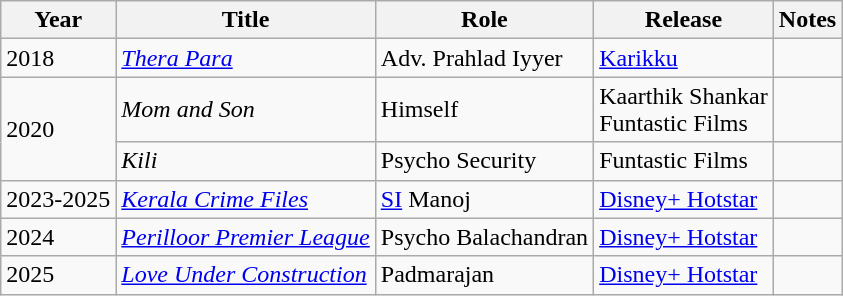<table class="wikitable sortable">
<tr>
<th>Year</th>
<th>Title</th>
<th>Role</th>
<th class"unsortable">Release</th>
<th>Notes</th>
</tr>
<tr>
<td>2018</td>
<td><em><a href='#'>Thera Para</a></em></td>
<td>Adv. Prahlad Iyyer</td>
<td><a href='#'>Karikku</a></td>
<td></td>
</tr>
<tr>
<td rowspan=2>2020</td>
<td><em>Mom and Son</em></td>
<td>Himself</td>
<td>Kaarthik Shankar<br> Funtastic Films</td>
<td></td>
</tr>
<tr>
<td><em>Kili</em></td>
<td>Psycho Security</td>
<td>Funtastic Films</td>
<td></td>
</tr>
<tr>
<td>2023-2025</td>
<td><em><a href='#'>Kerala Crime Files</a></em></td>
<td><a href='#'>SI</a> Manoj</td>
<td><a href='#'>Disney+ Hotstar</a></td>
<td></td>
</tr>
<tr>
<td>2024</td>
<td><em><a href='#'>Perilloor Premier League</a></em></td>
<td>Psycho Balachandran</td>
<td><a href='#'>Disney+ Hotstar</a></td>
<td></td>
</tr>
<tr>
<td>2025</td>
<td><em><a href='#'>Love Under Construction</a></em></td>
<td>Padmarajan</td>
<td><a href='#'>Disney+ Hotstar</a></td>
<td></td>
</tr>
</table>
